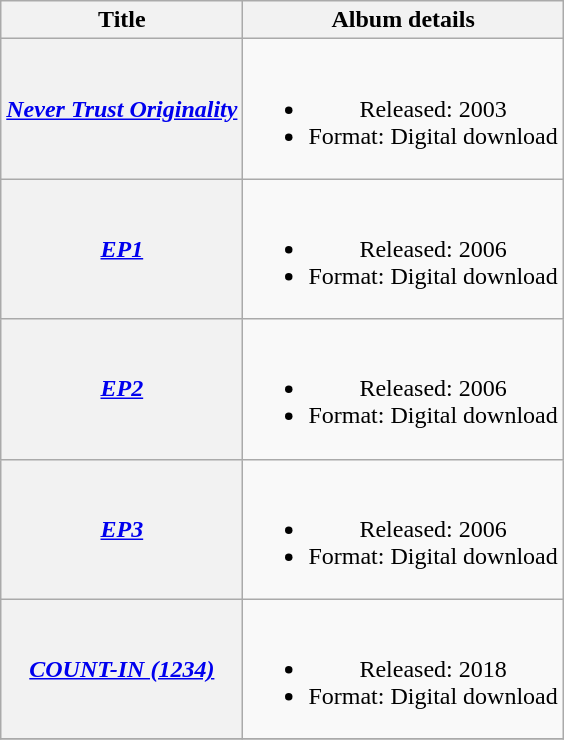<table class="wikitable plainrowheaders" style="text-align:center;" border="1">
<tr>
<th scope="col">Title</th>
<th scope="col">Album details</th>
</tr>
<tr>
<th scope="row"><em><a href='#'>Never Trust Originality</a></em></th>
<td><br><ul><li>Released: 2003</li><li>Format: Digital download</li></ul></td>
</tr>
<tr>
<th scope="row"><em><a href='#'>EP1</a></em></th>
<td><br><ul><li>Released: 2006</li><li>Format: Digital download</li></ul></td>
</tr>
<tr>
<th scope="row"><em><a href='#'>EP2</a></em></th>
<td><br><ul><li>Released: 2006</li><li>Format: Digital download</li></ul></td>
</tr>
<tr>
<th scope="row"><em><a href='#'>EP3</a></em></th>
<td><br><ul><li>Released: 2006</li><li>Format: Digital download</li></ul></td>
</tr>
<tr>
<th scope="row"><em><a href='#'>COUNT-IN (1234)</a></em></th>
<td><br><ul><li>Released: 2018</li><li>Format: Digital download</li></ul></td>
</tr>
<tr>
</tr>
</table>
